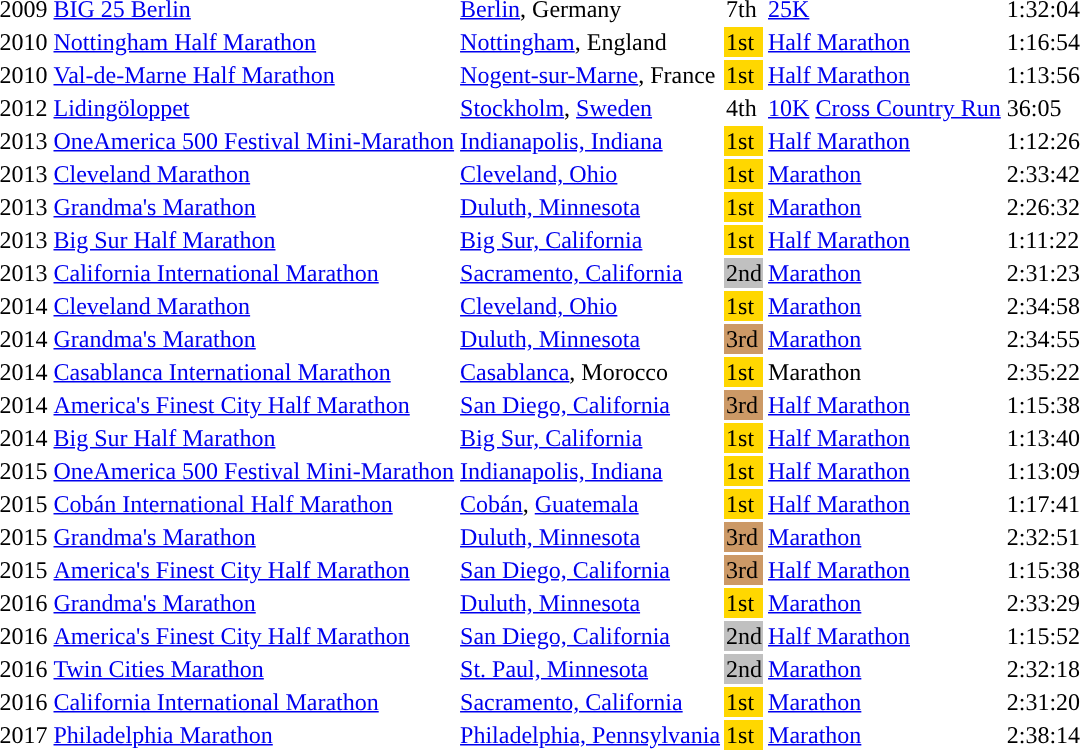<table>
<tr>
<td>2009</td>
<td><a href='#'>BIG 25 Berlin</a></td>
<td><a href='#'>Berlin</a>, Germany</td>
<td>7th</td>
<td><a href='#'>25K</a></td>
<td>1:32:04</td>
</tr>
<tr>
<td>2010</td>
<td><a href='#'>Nottingham Half Marathon</a></td>
<td><a href='#'>Nottingham</a>, England</td>
<td bgcolor="gold">1st</td>
<td><a href='#'>Half Marathon</a></td>
<td>1:16:54</td>
</tr>
<tr>
<td>2010</td>
<td><a href='#'>Val-de-Marne Half Marathon</a></td>
<td><a href='#'>Nogent-sur-Marne</a>, France</td>
<td bgcolor="gold">1st</td>
<td><a href='#'>Half Marathon</a></td>
<td>1:13:56</td>
</tr>
<tr>
<td>2012</td>
<td><a href='#'>Lidingöloppet</a></td>
<td><a href='#'>Stockholm</a>, <a href='#'>Sweden</a></td>
<td>4th</td>
<td><a href='#'>10K</a> <a href='#'>Cross Country Run</a></td>
<td>36:05</td>
</tr>
<tr>
<td>2013</td>
<td><a href='#'>OneAmerica 500 Festival Mini-Marathon</a></td>
<td><a href='#'>Indianapolis, Indiana</a></td>
<td bgcolor="gold">1st</td>
<td><a href='#'>Half Marathon</a></td>
<td>1:12:26</td>
</tr>
<tr>
<td>2013</td>
<td><a href='#'>Cleveland Marathon</a></td>
<td><a href='#'>Cleveland, Ohio</a></td>
<td bgcolor="gold">1st</td>
<td><a href='#'>Marathon</a></td>
<td>2:33:42</td>
</tr>
<tr>
<td>2013</td>
<td><a href='#'>Grandma's Marathon</a></td>
<td><a href='#'>Duluth, Minnesota</a></td>
<td bgcolor="gold">1st</td>
<td><a href='#'>Marathon</a></td>
<td>2:26:32</td>
</tr>
<tr>
<td>2013</td>
<td><a href='#'>Big Sur Half Marathon</a></td>
<td><a href='#'>Big Sur, California</a></td>
<td bgcolor="gold">1st</td>
<td><a href='#'>Half Marathon</a></td>
<td>1:11:22</td>
</tr>
<tr>
<td>2013</td>
<td><a href='#'>California International Marathon</a></td>
<td><a href='#'>Sacramento, California</a></td>
<td bgcolor="silver">2nd</td>
<td><a href='#'>Marathon</a></td>
<td>2:31:23</td>
</tr>
<tr>
<td>2014</td>
<td><a href='#'>Cleveland Marathon</a></td>
<td><a href='#'>Cleveland, Ohio</a></td>
<td bgcolor="gold">1st</td>
<td><a href='#'>Marathon</a></td>
<td>2:34:58</td>
</tr>
<tr>
<td>2014</td>
<td><a href='#'>Grandma's Marathon</a></td>
<td><a href='#'>Duluth, Minnesota</a></td>
<td bgcolor=cc9966>3rd</td>
<td><a href='#'>Marathon</a></td>
<td>2:34:55</td>
</tr>
<tr>
<td>2014</td>
<td><a href='#'>Casablanca International Marathon</a></td>
<td><a href='#'>Casablanca</a>, Morocco</td>
<td bgcolor="gold">1st</td>
<td>Marathon</td>
<td>2:35:22</td>
</tr>
<tr>
<td>2014</td>
<td><a href='#'>America's Finest City Half Marathon</a></td>
<td><a href='#'>San Diego, California</a></td>
<td bgcolor=cc9966>3rd</td>
<td><a href='#'>Half Marathon</a></td>
<td>1:15:38</td>
</tr>
<tr>
<td>2014</td>
<td><a href='#'>Big Sur Half Marathon</a></td>
<td><a href='#'>Big Sur, California</a></td>
<td bgcolor="gold">1st</td>
<td><a href='#'>Half Marathon</a></td>
<td>1:13:40</td>
</tr>
<tr>
<td>2015</td>
<td><a href='#'>OneAmerica 500 Festival Mini-Marathon</a></td>
<td><a href='#'>Indianapolis, Indiana</a></td>
<td bgcolor="gold">1st</td>
<td><a href='#'>Half Marathon</a></td>
<td>1:13:09</td>
</tr>
<tr>
<td>2015</td>
<td><a href='#'>Cobán International Half Marathon</a></td>
<td><a href='#'>Cobán</a>, <a href='#'>Guatemala</a></td>
<td bgcolor="gold">1st</td>
<td><a href='#'>Half Marathon</a></td>
<td>1:17:41</td>
</tr>
<tr>
<td>2015</td>
<td><a href='#'>Grandma's Marathon</a></td>
<td><a href='#'>Duluth, Minnesota</a></td>
<td bgcolor=cc9966>3rd</td>
<td><a href='#'>Marathon</a></td>
<td>2:32:51</td>
</tr>
<tr>
<td>2015</td>
<td><a href='#'>America's Finest City Half Marathon</a></td>
<td><a href='#'>San Diego, California</a></td>
<td bgcolor=cc9966>3rd</td>
<td><a href='#'>Half Marathon</a></td>
<td>1:15:38</td>
</tr>
<tr>
<td>2016</td>
<td><a href='#'>Grandma's Marathon</a></td>
<td><a href='#'>Duluth, Minnesota</a></td>
<td bgcolor="gold">1st</td>
<td><a href='#'>Marathon</a></td>
<td>2:33:29</td>
</tr>
<tr>
<td>2016</td>
<td><a href='#'>America's Finest City Half Marathon</a></td>
<td><a href='#'>San Diego, California</a></td>
<td bgcolor="silver">2nd</td>
<td><a href='#'>Half Marathon</a></td>
<td>1:15:52</td>
</tr>
<tr>
<td>2016</td>
<td><a href='#'>Twin Cities Marathon</a></td>
<td><a href='#'>St. Paul, Minnesota</a></td>
<td bgcolor="silver">2nd</td>
<td><a href='#'>Marathon</a></td>
<td>2:32:18</td>
</tr>
<tr>
<td>2016</td>
<td><a href='#'>California International Marathon</a></td>
<td><a href='#'>Sacramento, California</a></td>
<td bgcolor="gold">1st</td>
<td><a href='#'>Marathon</a></td>
<td>2:31:20</td>
</tr>
<tr>
<td>2017</td>
<td><a href='#'>Philadelphia Marathon</a></td>
<td><a href='#'>Philadelphia, Pennsylvania</a></td>
<td bgcolor="gold">1st</td>
<td><a href='#'>Marathon</a></td>
<td>2:38:14</td>
</tr>
<tr>
</tr>
</table>
